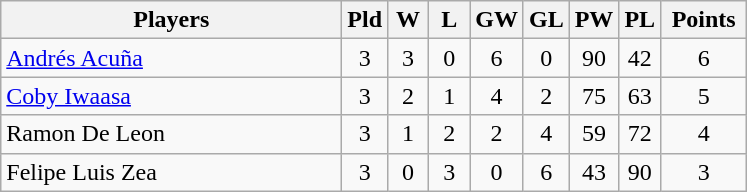<table class=wikitable style="text-align:center">
<tr>
<th width=220>Players</th>
<th width=20>Pld</th>
<th width=20>W</th>
<th width=20>L</th>
<th width=20>GW</th>
<th width=20>GL</th>
<th width=20>PW</th>
<th width=20>PL</th>
<th width=50>Points</th>
</tr>
<tr>
<td align=left> <a href='#'>Andrés Acuña</a></td>
<td>3</td>
<td>3</td>
<td>0</td>
<td>6</td>
<td>0</td>
<td>90</td>
<td>42</td>
<td>6</td>
</tr>
<tr>
<td align=left> <a href='#'>Coby Iwaasa</a></td>
<td>3</td>
<td>2</td>
<td>1</td>
<td>4</td>
<td>2</td>
<td>75</td>
<td>63</td>
<td>5</td>
</tr>
<tr>
<td align=left> Ramon De Leon</td>
<td>3</td>
<td>1</td>
<td>2</td>
<td>2</td>
<td>4</td>
<td>59</td>
<td>72</td>
<td>4</td>
</tr>
<tr>
<td align=left> Felipe Luis Zea</td>
<td>3</td>
<td>0</td>
<td>3</td>
<td>0</td>
<td>6</td>
<td>43</td>
<td>90</td>
<td>3</td>
</tr>
</table>
